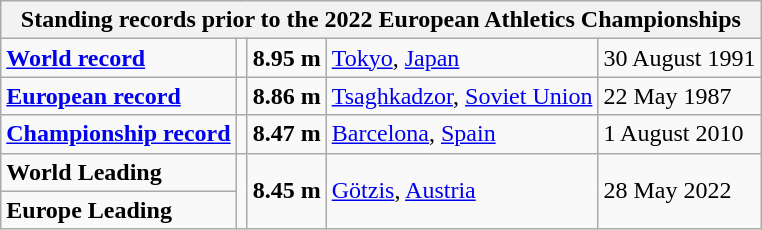<table class="wikitable">
<tr>
<th colspan="5">Standing records prior to the 2022 European Athletics Championships</th>
</tr>
<tr>
<td><strong><a href='#'>World record</a></strong></td>
<td></td>
<td><strong>8.95 m</strong></td>
<td><a href='#'>Tokyo</a>, <a href='#'>Japan</a></td>
<td>30 August 1991</td>
</tr>
<tr>
<td><strong><a href='#'>European record</a></strong></td>
<td></td>
<td><strong>8.86 m</strong></td>
<td><a href='#'>Tsaghkadzor</a>, <a href='#'>Soviet Union</a></td>
<td>22 May 1987</td>
</tr>
<tr>
<td><strong><a href='#'>Championship record</a></strong></td>
<td></td>
<td><strong>8.47 m</strong></td>
<td><a href='#'>Barcelona</a>, <a href='#'>Spain</a></td>
<td>1 August 2010</td>
</tr>
<tr>
<td><strong>World Leading</strong></td>
<td rowspan=2></td>
<td rowspan=2><strong> 8.45 m</strong></td>
<td rowspan=2><a href='#'>Götzis</a>, <a href='#'>Austria</a></td>
<td rowspan=2>28 May 2022</td>
</tr>
<tr>
<td><strong>Europe Leading</strong></td>
</tr>
</table>
